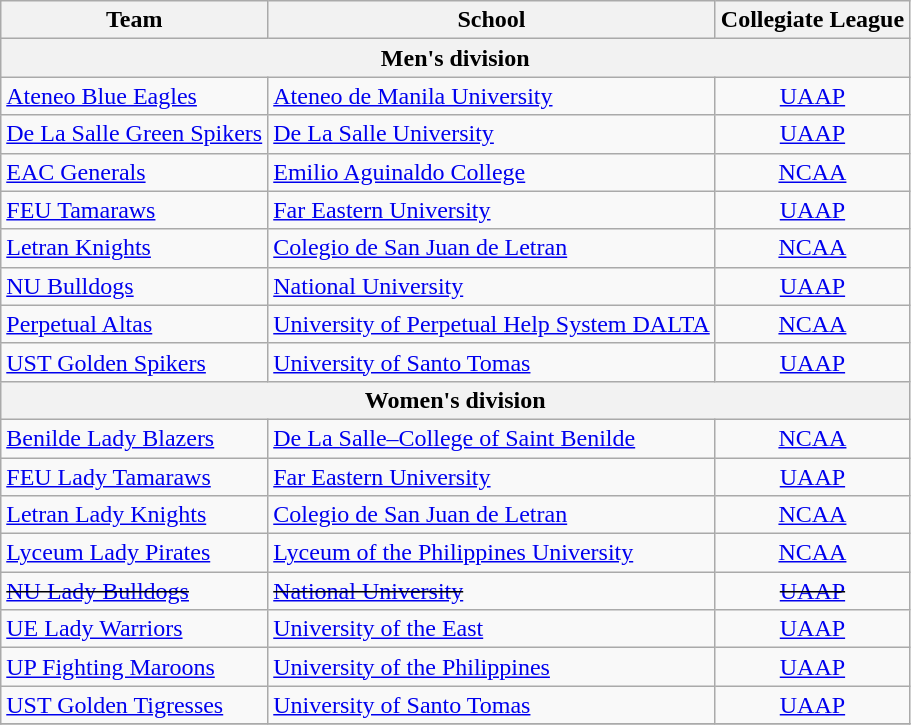<table class="wikitable sortable">
<tr>
<th>Team</th>
<th>School</th>
<th>Collegiate League</th>
</tr>
<tr>
<th colspan=3>Men's division</th>
</tr>
<tr>
<td><a href='#'>Ateneo Blue Eagles</a></td>
<td><a href='#'>Ateneo de Manila University</a></td>
<td align=center><a href='#'>UAAP</a></td>
</tr>
<tr>
<td><a href='#'>De La Salle Green Spikers</a></td>
<td><a href='#'>De La Salle University</a></td>
<td align=center><a href='#'>UAAP</a></td>
</tr>
<tr>
<td><a href='#'>EAC Generals</a></td>
<td><a href='#'>Emilio Aguinaldo College</a></td>
<td align=center><a href='#'>NCAA</a></td>
</tr>
<tr>
<td><a href='#'>FEU Tamaraws</a></td>
<td><a href='#'>Far Eastern University</a></td>
<td align=center><a href='#'>UAAP</a></td>
</tr>
<tr>
<td><a href='#'>Letran Knights</a></td>
<td><a href='#'>Colegio de San Juan de Letran</a></td>
<td align=center><a href='#'>NCAA</a></td>
</tr>
<tr>
<td><a href='#'>NU Bulldogs</a></td>
<td><a href='#'>National University</a></td>
<td align=center><a href='#'>UAAP</a></td>
</tr>
<tr>
<td><a href='#'>Perpetual Altas</a></td>
<td><a href='#'>University of Perpetual Help System DALTA</a></td>
<td align=center><a href='#'>NCAA</a></td>
</tr>
<tr>
<td><a href='#'>UST Golden Spikers</a></td>
<td><a href='#'>University of Santo Tomas</a></td>
<td align=center><a href='#'>UAAP</a></td>
</tr>
<tr>
<th colspan=3>Women's division</th>
</tr>
<tr>
<td><a href='#'>Benilde Lady Blazers</a></td>
<td><a href='#'>De La Salle–College of Saint Benilde</a></td>
<td align=center><a href='#'>NCAA</a></td>
</tr>
<tr>
<td><a href='#'>FEU Lady Tamaraws</a></td>
<td><a href='#'>Far Eastern University</a></td>
<td align=center><a href='#'>UAAP</a></td>
</tr>
<tr>
<td><a href='#'>Letran Lady Knights</a></td>
<td><a href='#'>Colegio de San Juan de Letran</a></td>
<td align=center><a href='#'>NCAA</a></td>
</tr>
<tr>
<td><a href='#'>Lyceum Lady Pirates</a></td>
<td><a href='#'>Lyceum of the Philippines University</a></td>
<td align=center><a href='#'>NCAA</a></td>
</tr>
<tr>
<td><s><a href='#'>NU Lady Bulldogs</a></s> </td>
<td><s><a href='#'>National University</a></s></td>
<td align=center><s><a href='#'>UAAP</a></s></td>
</tr>
<tr>
<td><a href='#'>UE Lady Warriors</a></td>
<td><a href='#'>University of the East</a></td>
<td align=center><a href='#'>UAAP</a></td>
</tr>
<tr>
<td><a href='#'>UP Fighting Maroons</a></td>
<td><a href='#'>University of the Philippines</a></td>
<td align=center><a href='#'>UAAP</a></td>
</tr>
<tr>
<td><a href='#'>UST Golden Tigresses</a></td>
<td><a href='#'>University of Santo Tomas</a></td>
<td align=center><a href='#'>UAAP</a></td>
</tr>
<tr>
</tr>
</table>
